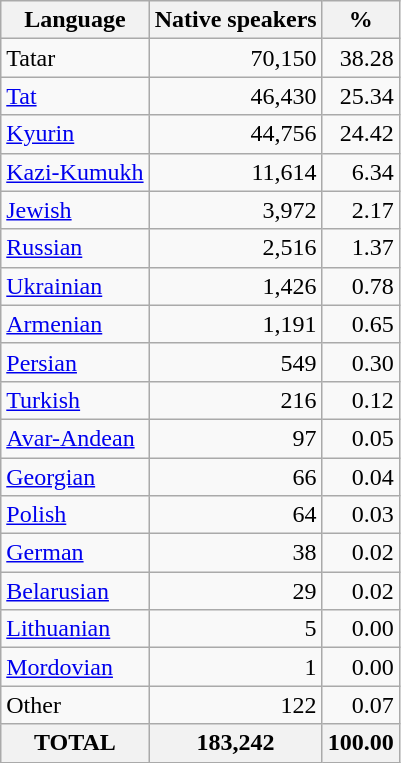<table class="wikitable sortable">
<tr>
<th>Language</th>
<th>Native speakers</th>
<th>%</th>
</tr>
<tr>
<td>Tatar</td>
<td align="right">70,150</td>
<td align="right">38.28</td>
</tr>
<tr>
<td><a href='#'>Tat</a></td>
<td align="right">46,430</td>
<td align="right">25.34</td>
</tr>
<tr>
<td><a href='#'>Kyurin</a></td>
<td align="right">44,756</td>
<td align="right">24.42</td>
</tr>
<tr>
<td><a href='#'>Kazi-Kumukh</a></td>
<td align="right">11,614</td>
<td align="right">6.34</td>
</tr>
<tr>
<td><a href='#'>Jewish</a></td>
<td align="right">3,972</td>
<td align="right">2.17</td>
</tr>
<tr>
<td><a href='#'>Russian</a></td>
<td align="right">2,516</td>
<td align="right">1.37</td>
</tr>
<tr>
<td><a href='#'>Ukrainian</a></td>
<td align="right">1,426</td>
<td align="right">0.78</td>
</tr>
<tr>
<td><a href='#'>Armenian</a></td>
<td align="right">1,191</td>
<td align="right">0.65</td>
</tr>
<tr>
<td><a href='#'>Persian</a></td>
<td align="right">549</td>
<td align="right">0.30</td>
</tr>
<tr>
<td><a href='#'>Turkish</a></td>
<td align="right">216</td>
<td align="right">0.12</td>
</tr>
<tr>
<td><a href='#'>Avar-Andean</a></td>
<td align="right">97</td>
<td align="right">0.05</td>
</tr>
<tr>
<td><a href='#'>Georgian</a></td>
<td align="right">66</td>
<td align="right">0.04</td>
</tr>
<tr>
<td><a href='#'>Polish</a></td>
<td align="right">64</td>
<td align="right">0.03</td>
</tr>
<tr>
<td><a href='#'>German</a></td>
<td align="right">38</td>
<td align="right">0.02</td>
</tr>
<tr>
<td><a href='#'>Belarusian</a></td>
<td align="right">29</td>
<td align="right">0.02</td>
</tr>
<tr>
<td><a href='#'>Lithuanian</a></td>
<td align="right">5</td>
<td align="right">0.00</td>
</tr>
<tr>
<td><a href='#'>Mordovian</a></td>
<td align="right">1</td>
<td align="right">0.00</td>
</tr>
<tr>
<td>Other</td>
<td align="right">122</td>
<td align="right">0.07</td>
</tr>
<tr>
<th>TOTAL</th>
<th>183,242</th>
<th>100.00</th>
</tr>
</table>
